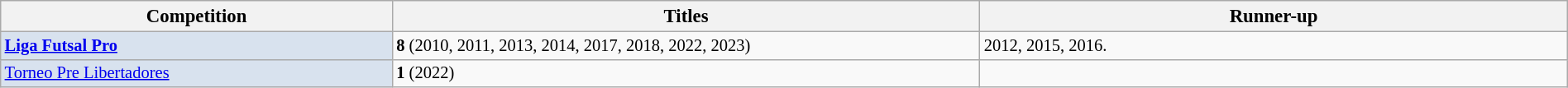<table class="wikitable" style="font-size: 95%;" width="100%">
<tr>
<th width="20%"> Competition</th>
<th width="30%">Titles</th>
<th width="30%">Runner-up</th>
</tr>
<tr style="font-size: 90%;">
<td bgcolor="#D8E2EE"><a href='#'><strong>Liga Futsal Pro</strong></a></td>
<td><strong>8</strong> (2010, 2011, 2013, 2014, 2017, 2018, 2022, 2023)</td>
<td>2012, 2015, 2016.</td>
</tr>
<tr style="font-size: 90%;">
<td bgcolor="#D8E2EE"><a href='#'>Torneo Pre Libertadores</a></td>
<td><strong>1</strong> (2022)</td>
<td></td>
</tr>
</table>
